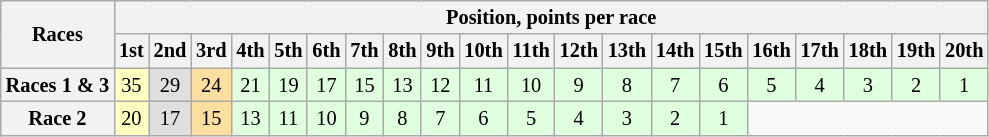<table class="wikitable" style="font-size:85%; text-align:center">
<tr>
<th rowspan="2">Races</th>
<th colspan="20">Position, points per race</th>
</tr>
<tr>
<th>1st</th>
<th>2nd</th>
<th>3rd</th>
<th>4th</th>
<th>5th</th>
<th>6th</th>
<th>7th</th>
<th>8th</th>
<th>9th</th>
<th>10th</th>
<th>11th</th>
<th>12th</th>
<th>13th</th>
<th>14th</th>
<th>15th</th>
<th>16th</th>
<th>17th</th>
<th>18th</th>
<th>19th</th>
<th>20th</th>
</tr>
<tr>
<th>Races 1 & 3</th>
<td bgcolor="#ffffbf">35</td>
<td bgcolor="#dfdfdf">29</td>
<td bgcolor="#ffdf9f">24</td>
<td bgcolor="#dfffdf">21</td>
<td bgcolor="#dfffdf">19</td>
<td bgcolor="#dfffdf">17</td>
<td bgcolor="#dfffdf">15</td>
<td bgcolor="#dfffdf">13</td>
<td bgcolor="#dfffdf">12</td>
<td bgcolor="#dfffdf">11</td>
<td bgcolor="#dfffdf">10</td>
<td bgcolor="#dfffdf">9</td>
<td bgcolor="#dfffdf">8</td>
<td bgcolor="#dfffdf">7</td>
<td bgcolor="#dfffdf">6</td>
<td bgcolor="#dfffdf">5</td>
<td bgcolor="#dfffdf">4</td>
<td bgcolor="#dfffdf">3</td>
<td bgcolor="#dfffdf">2</td>
<td bgcolor="#dfffdf">1</td>
</tr>
<tr>
<th>Race 2</th>
<td bgcolor="#ffffbf">20</td>
<td bgcolor="#dfdfdf">17</td>
<td bgcolor="#ffdf9f">15</td>
<td bgcolor="#dfffdf">13</td>
<td bgcolor="#dfffdf">11</td>
<td bgcolor="#dfffdf">10</td>
<td bgcolor="#dfffdf">9</td>
<td bgcolor="#dfffdf">8</td>
<td bgcolor="#dfffdf">7</td>
<td bgcolor="#dfffdf">6</td>
<td bgcolor="#dfffdf">5</td>
<td bgcolor="#dfffdf">4</td>
<td bgcolor="#dfffdf">3</td>
<td bgcolor="#dfffdf">2</td>
<td bgcolor="#dfffdf">1</td>
</tr>
</table>
